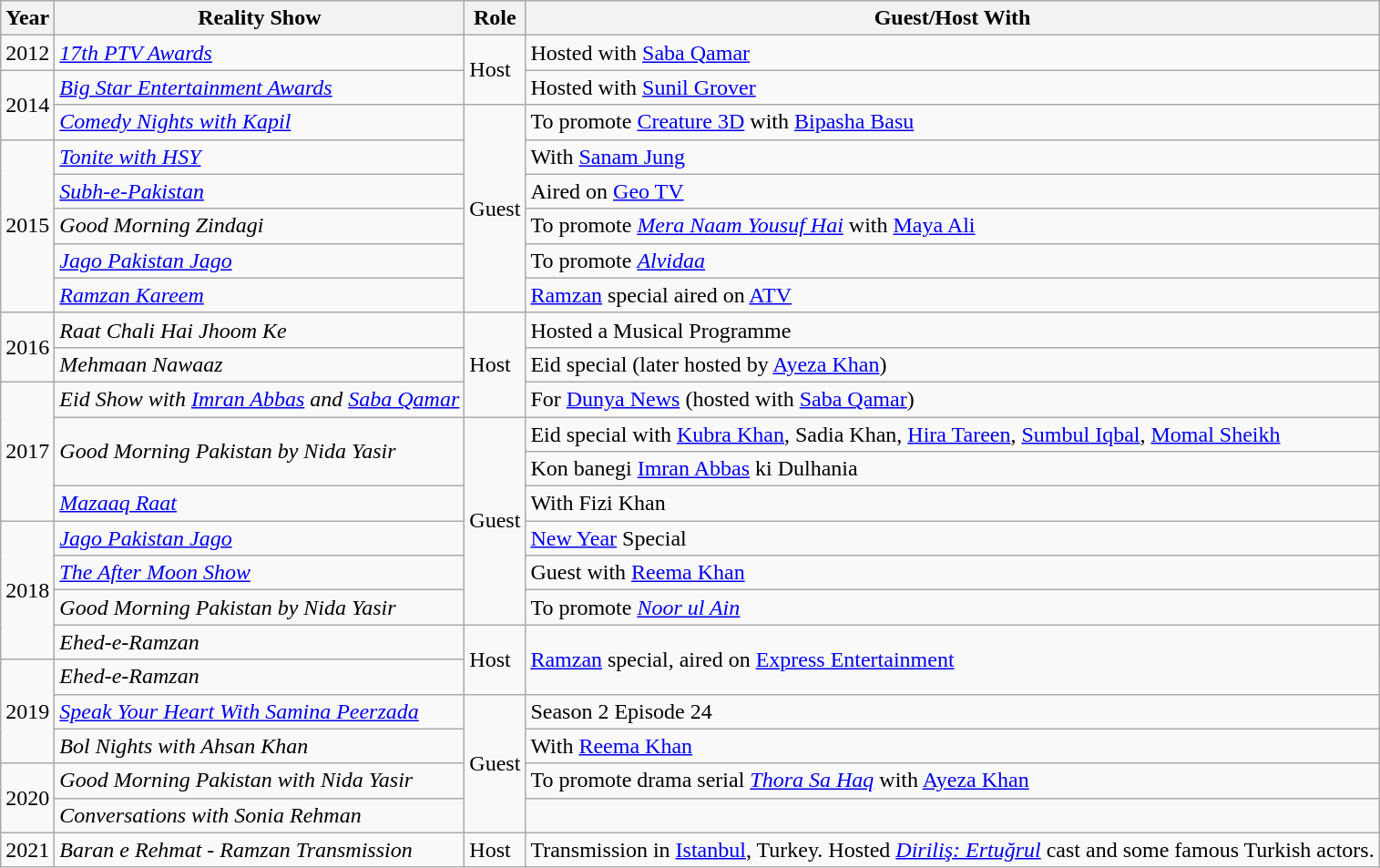<table class="wikitable sortable">
<tr style="text-align: center">
<th>Year</th>
<th>Reality Show</th>
<th>Role</th>
<th>Guest/Host With</th>
</tr>
<tr>
<td>2012</td>
<td><em><a href='#'>17th PTV Awards</a></em></td>
<td rowspan="2">Host</td>
<td>Hosted with <a href='#'>Saba Qamar</a></td>
</tr>
<tr>
<td rowspan="2">2014</td>
<td><em><a href='#'>Big Star Entertainment Awards</a></em></td>
<td>Hosted with <a href='#'>Sunil Grover</a></td>
</tr>
<tr>
<td><em><a href='#'>Comedy Nights with Kapil</a></em></td>
<td rowspan="6">Guest</td>
<td>To promote <a href='#'>Creature 3D</a> with <a href='#'>Bipasha Basu</a></td>
</tr>
<tr>
<td rowspan="5">2015</td>
<td><em><a href='#'>Tonite with HSY</a></em></td>
<td>With <a href='#'>Sanam Jung</a></td>
</tr>
<tr>
<td><em><a href='#'>Subh-e-Pakistan</a></em></td>
<td>Aired on <a href='#'>Geo TV</a></td>
</tr>
<tr>
<td><em>Good Morning Zindagi</em></td>
<td>To promote <em><a href='#'>Mera Naam Yousuf Hai</a></em> with <a href='#'>Maya Ali</a></td>
</tr>
<tr>
<td><em><a href='#'>Jago Pakistan Jago</a></em></td>
<td>To promote <em><a href='#'>Alvidaa</a></em></td>
</tr>
<tr>
<td><em><a href='#'>Ramzan Kareem</a></em></td>
<td><a href='#'>Ramzan</a> special aired on <a href='#'>ATV</a></td>
</tr>
<tr>
<td rowspan="2">2016</td>
<td><em>Raat Chali Hai Jhoom Ke</em></td>
<td rowspan="3">Host</td>
<td>Hosted a Musical Programme</td>
</tr>
<tr>
<td><em>Mehmaan Nawaaz</em></td>
<td>Eid special (later hosted by <a href='#'>Ayeza Khan</a>)</td>
</tr>
<tr>
<td rowspan="4">2017</td>
<td><em>Eid Show with <a href='#'>Imran Abbas</a> and <a href='#'>Saba Qamar</a></em></td>
<td>For <a href='#'>Dunya News</a> (hosted with <a href='#'>Saba Qamar</a>)</td>
</tr>
<tr>
<td rowspan="2"><em>Good Morning Pakistan by Nida Yasir</em></td>
<td rowspan="6">Guest</td>
<td>Eid special with <a href='#'>Kubra Khan</a>, Sadia Khan, <a href='#'>Hira Tareen</a>, <a href='#'>Sumbul Iqbal</a>, <a href='#'>Momal Sheikh</a></td>
</tr>
<tr>
<td>Kon banegi <a href='#'>Imran Abbas</a> ki Dulhania</td>
</tr>
<tr>
<td><em><a href='#'>Mazaaq Raat</a></em></td>
<td>With Fizi Khan</td>
</tr>
<tr>
<td rowspan="4">2018</td>
<td><em><a href='#'>Jago Pakistan Jago</a></em></td>
<td><a href='#'>New Year</a> Special</td>
</tr>
<tr>
<td><em><a href='#'>The After Moon Show</a></em></td>
<td>Guest with <a href='#'>Reema Khan</a></td>
</tr>
<tr>
<td><em>Good Morning Pakistan by Nida Yasir</em></td>
<td>To promote <em><a href='#'>Noor ul Ain</a></em></td>
</tr>
<tr>
<td><em>Ehed-e-Ramzan</em></td>
<td rowspan="2">Host</td>
<td rowspan="2"><a href='#'>Ramzan</a> special, aired on <a href='#'>Express Entertainment</a></td>
</tr>
<tr>
<td rowspan="3">2019</td>
<td><em>Ehed-e-Ramzan</em></td>
</tr>
<tr>
<td><em><a href='#'>Speak Your Heart With Samina Peerzada</a></em></td>
<td Rowspan="4">Guest</td>
<td>Season 2 Episode 24</td>
</tr>
<tr>
<td><em>Bol Nights with Ahsan Khan</em></td>
<td>With <a href='#'>Reema Khan</a></td>
</tr>
<tr>
<td Rowspan="2">2020</td>
<td><em>Good Morning Pakistan with Nida Yasir</em></td>
<td>To promote drama serial <em><a href='#'>Thora Sa Haq</a></em> with <a href='#'>Ayeza Khan</a></td>
</tr>
<tr>
<td><em>Conversations with Sonia Rehman</em></td>
<td></td>
</tr>
<tr>
<td>2021</td>
<td><em>Baran e Rehmat - Ramzan Transmission</em></td>
<td>Host</td>
<td>Transmission in <a href='#'>Istanbul</a>, Turkey. Hosted <em><a href='#'>Diriliş: Ertuğrul</a></em> cast and some famous Turkish actors.</td>
</tr>
</table>
